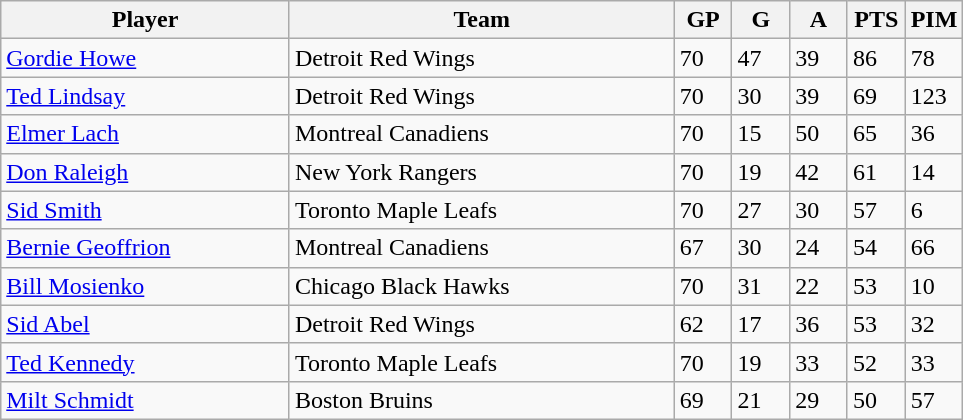<table class="wikitable">
<tr>
<th bgcolor="#DDDDFF" width="30%">Player</th>
<th bgcolor="#DDDDFF" width="40%">Team</th>
<th bgcolor="#DDDDFF" width="6%">GP</th>
<th bgcolor="#DDDDFF" width="6%">G</th>
<th bgcolor="#DDDDFF" width="6%">A</th>
<th bgcolor="#DDDDFF" width="6%">PTS</th>
<th bgcolor="#DDDDFF" width="6%">PIM</th>
</tr>
<tr>
<td><a href='#'>Gordie Howe</a></td>
<td>Detroit Red Wings</td>
<td>70</td>
<td>47</td>
<td>39</td>
<td>86</td>
<td>78</td>
</tr>
<tr>
<td><a href='#'>Ted Lindsay</a></td>
<td>Detroit Red Wings</td>
<td>70</td>
<td>30</td>
<td>39</td>
<td>69</td>
<td>123</td>
</tr>
<tr>
<td><a href='#'>Elmer Lach</a></td>
<td>Montreal Canadiens</td>
<td>70</td>
<td>15</td>
<td>50</td>
<td>65</td>
<td>36</td>
</tr>
<tr>
<td><a href='#'>Don Raleigh</a></td>
<td>New York Rangers</td>
<td>70</td>
<td>19</td>
<td>42</td>
<td>61</td>
<td>14</td>
</tr>
<tr>
<td><a href='#'>Sid Smith</a></td>
<td>Toronto Maple Leafs</td>
<td>70</td>
<td>27</td>
<td>30</td>
<td>57</td>
<td>6</td>
</tr>
<tr>
<td><a href='#'>Bernie Geoffrion</a></td>
<td>Montreal Canadiens</td>
<td>67</td>
<td>30</td>
<td>24</td>
<td>54</td>
<td>66</td>
</tr>
<tr>
<td><a href='#'>Bill Mosienko</a></td>
<td>Chicago Black Hawks</td>
<td>70</td>
<td>31</td>
<td>22</td>
<td>53</td>
<td>10</td>
</tr>
<tr>
<td><a href='#'>Sid Abel</a></td>
<td>Detroit Red Wings</td>
<td>62</td>
<td>17</td>
<td>36</td>
<td>53</td>
<td>32</td>
</tr>
<tr>
<td><a href='#'>Ted Kennedy</a></td>
<td>Toronto Maple Leafs</td>
<td>70</td>
<td>19</td>
<td>33</td>
<td>52</td>
<td>33</td>
</tr>
<tr>
<td><a href='#'>Milt Schmidt</a></td>
<td>Boston Bruins</td>
<td>69</td>
<td>21</td>
<td>29</td>
<td>50</td>
<td>57</td>
</tr>
</table>
